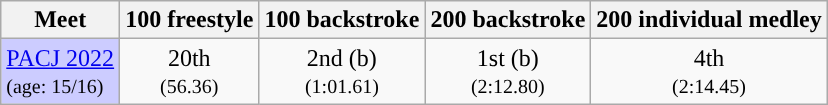<table class="sortable wikitable">
<tr>
<th>Meet</th>
<th class="unsortable">100 freestyle</th>
<th class="unsortable">100 backstroke</th>
<th class="unsortable">200 backstroke</th>
<th class="unsortable">200 individual medley</th>
</tr>
<tr>
<td style="background:#ccccff"><a href='#'>PACJ 2022</a><br><small>(age: 15/16)</small></td>
<td align="center">20th<br><small>(56.36)</small></td>
<td align="center">2nd (b)<br><small>(1:01.61)</small></td>
<td align="center">1st (b)<br><small>(2:12.80)</small></td>
<td align="center">4th<br><small>(2:14.45)</small></td>
</tr>
</table>
